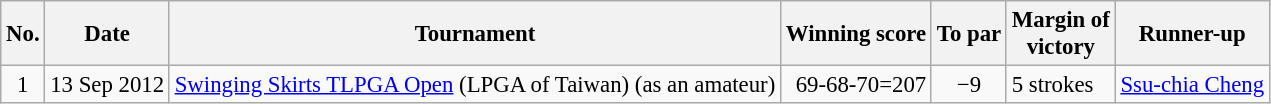<table class="wikitable" style="font-size:95%;">
<tr>
<th>No.</th>
<th>Date</th>
<th>Tournament</th>
<th>Winning score</th>
<th>To par</th>
<th>Margin of<br>victory</th>
<th>Runner-up</th>
</tr>
<tr>
<td align=center>1</td>
<td align=right>13 Sep 2012</td>
<td><a href='#'>Swinging Skirts TLPGA Open</a> (LPGA of Taiwan) (as an amateur)</td>
<td align=right>69-68-70=207</td>
<td align=center>−9</td>
<td>5 strokes</td>
<td> <a href='#'>Ssu-chia Cheng</a></td>
</tr>
</table>
